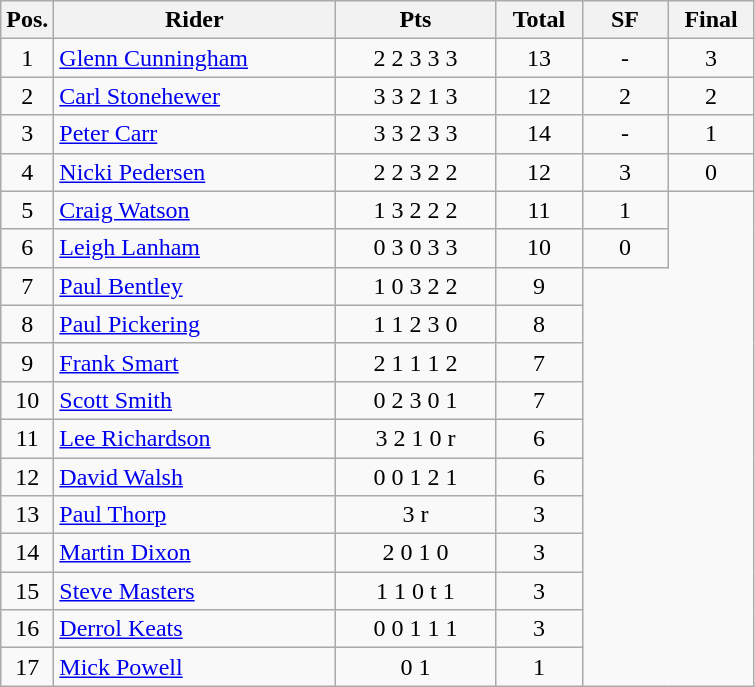<table class=wikitable>
<tr>
<th width=25px>Pos.</th>
<th width=180px>Rider</th>
<th width=100px>Pts</th>
<th width=50px>Total</th>
<th width=50px>SF</th>
<th width=50px>Final</th>
</tr>
<tr align=center >
<td>1</td>
<td align=left> <a href='#'>Glenn Cunningham</a></td>
<td>2	2	3	3	3</td>
<td>13</td>
<td>-</td>
<td>3</td>
</tr>
<tr align=center>
<td>2</td>
<td align=left> <a href='#'>Carl Stonehewer</a></td>
<td>3	3	2	1	3</td>
<td>12</td>
<td>2</td>
<td>2</td>
</tr>
<tr align=center>
<td>3</td>
<td align=left> <a href='#'>Peter Carr</a></td>
<td>3	3	2	3	3</td>
<td>14</td>
<td>-</td>
<td>1</td>
</tr>
<tr align=center>
<td>4</td>
<td align=left> <a href='#'>Nicki Pedersen</a></td>
<td>2	2	3	2	2</td>
<td>12</td>
<td>3</td>
<td>0</td>
</tr>
<tr align=center>
<td>5</td>
<td align=left> <a href='#'>Craig Watson</a></td>
<td>1	3	2	2	2</td>
<td>11</td>
<td>1</td>
</tr>
<tr align=center>
<td>6</td>
<td align=left> <a href='#'>Leigh Lanham</a></td>
<td>0	3	0	3	3</td>
<td>10</td>
<td>0</td>
</tr>
<tr align=center>
<td>7</td>
<td align=left> <a href='#'>Paul Bentley</a></td>
<td>1	0	3	2	2</td>
<td>9</td>
</tr>
<tr align=center>
<td>8</td>
<td align=left> <a href='#'>Paul Pickering</a></td>
<td>1	1	2	3	0</td>
<td>8</td>
</tr>
<tr align=center>
<td>9</td>
<td align=left> <a href='#'>Frank Smart</a></td>
<td>2	1	1	1	2</td>
<td>7</td>
</tr>
<tr align=center>
<td>10</td>
<td align=left> <a href='#'>Scott Smith</a></td>
<td>0	2	3	0	1</td>
<td>7</td>
</tr>
<tr align=center>
<td>11</td>
<td align=left> <a href='#'>Lee Richardson</a></td>
<td>3	2	1	0	r</td>
<td>6</td>
</tr>
<tr align=center>
<td>12</td>
<td align=left> <a href='#'>David Walsh</a></td>
<td>0	0	1	2	1</td>
<td>6</td>
</tr>
<tr align=center>
<td>13</td>
<td align=left> <a href='#'>Paul Thorp</a></td>
<td>3 r</td>
<td>3</td>
</tr>
<tr align=center>
<td>14</td>
<td align=left> <a href='#'>Martin Dixon</a></td>
<td>2	0	1	0</td>
<td>3</td>
</tr>
<tr align=center>
<td>15</td>
<td align=left> <a href='#'>Steve Masters</a></td>
<td>1	1	0	t	1</td>
<td>3</td>
</tr>
<tr align=center>
<td>16</td>
<td align=left> <a href='#'>Derrol Keats</a></td>
<td>0	0	1	1	1</td>
<td>3</td>
</tr>
<tr align=center>
<td>17</td>
<td align=left> <a href='#'>Mick Powell</a></td>
<td>0	1</td>
<td>1</td>
</tr>
</table>
